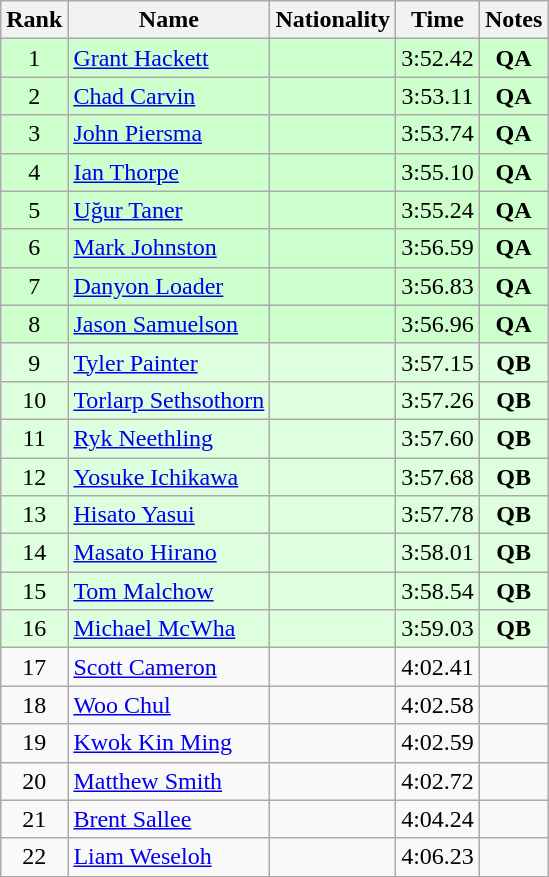<table class="wikitable sortable" style="text-align:center">
<tr>
<th>Rank</th>
<th>Name</th>
<th>Nationality</th>
<th>Time</th>
<th>Notes</th>
</tr>
<tr bgcolor=ccffcc>
<td>1</td>
<td align=left><a href='#'>Grant Hackett</a></td>
<td align=left></td>
<td>3:52.42</td>
<td><strong>QA</strong></td>
</tr>
<tr bgcolor=ccffcc>
<td>2</td>
<td align=left><a href='#'>Chad Carvin</a></td>
<td align=left></td>
<td>3:53.11</td>
<td><strong>QA</strong></td>
</tr>
<tr bgcolor=ccffcc>
<td>3</td>
<td align=left><a href='#'>John Piersma</a></td>
<td align=left></td>
<td>3:53.74</td>
<td><strong>QA</strong></td>
</tr>
<tr bgcolor=ccffcc>
<td>4</td>
<td align=left><a href='#'>Ian Thorpe</a></td>
<td align=left></td>
<td>3:55.10</td>
<td><strong>QA</strong></td>
</tr>
<tr bgcolor=ccffcc>
<td>5</td>
<td align=left><a href='#'>Uğur Taner</a></td>
<td align=left></td>
<td>3:55.24</td>
<td><strong>QA</strong></td>
</tr>
<tr bgcolor=ccffcc>
<td>6</td>
<td align=left><a href='#'>Mark Johnston</a></td>
<td align=left></td>
<td>3:56.59</td>
<td><strong>QA</strong></td>
</tr>
<tr bgcolor=ccffcc>
<td>7</td>
<td align=left><a href='#'>Danyon Loader</a></td>
<td align=left></td>
<td>3:56.83</td>
<td><strong>QA</strong></td>
</tr>
<tr bgcolor=ccffcc>
<td>8</td>
<td align=left><a href='#'>Jason Samuelson</a></td>
<td align=left></td>
<td>3:56.96</td>
<td><strong>QA</strong></td>
</tr>
<tr bgcolor=ddffdd>
<td>9</td>
<td align=left><a href='#'>Tyler Painter</a></td>
<td align=left></td>
<td>3:57.15</td>
<td><strong>QB</strong></td>
</tr>
<tr bgcolor=ddffdd>
<td>10</td>
<td align=left><a href='#'>Torlarp Sethsothorn</a></td>
<td align=left></td>
<td>3:57.26</td>
<td><strong>QB</strong></td>
</tr>
<tr bgcolor=ddffdd>
<td>11</td>
<td align=left><a href='#'>Ryk Neethling</a></td>
<td align=left></td>
<td>3:57.60</td>
<td><strong>QB</strong></td>
</tr>
<tr bgcolor=ddffdd>
<td>12</td>
<td align=left><a href='#'>Yosuke Ichikawa</a></td>
<td align=left></td>
<td>3:57.68</td>
<td><strong>QB</strong></td>
</tr>
<tr bgcolor=ddffdd>
<td>13</td>
<td align=left><a href='#'>Hisato Yasui</a></td>
<td align=left></td>
<td>3:57.78</td>
<td><strong>QB</strong></td>
</tr>
<tr bgcolor=ddffdd>
<td>14</td>
<td align=left><a href='#'>Masato Hirano</a></td>
<td align=left></td>
<td>3:58.01</td>
<td><strong>QB</strong></td>
</tr>
<tr bgcolor=ddffdd>
<td>15</td>
<td align=left><a href='#'>Tom Malchow</a></td>
<td align=left></td>
<td>3:58.54</td>
<td><strong>QB</strong></td>
</tr>
<tr bgcolor=ddffdd>
<td>16</td>
<td align=left><a href='#'>Michael McWha</a></td>
<td align=left></td>
<td>3:59.03</td>
<td><strong>QB</strong></td>
</tr>
<tr>
<td>17</td>
<td align=left><a href='#'>Scott Cameron</a></td>
<td align=left></td>
<td>4:02.41</td>
<td></td>
</tr>
<tr>
<td>18</td>
<td align=left><a href='#'>Woo Chul</a></td>
<td align=left></td>
<td>4:02.58</td>
<td></td>
</tr>
<tr>
<td>19</td>
<td align=left><a href='#'>Kwok Kin Ming</a></td>
<td align=left></td>
<td>4:02.59</td>
<td></td>
</tr>
<tr>
<td>20</td>
<td align=left><a href='#'>Matthew Smith</a></td>
<td align=left></td>
<td>4:02.72</td>
<td></td>
</tr>
<tr>
<td>21</td>
<td align=left><a href='#'>Brent Sallee</a></td>
<td align=left></td>
<td>4:04.24</td>
<td></td>
</tr>
<tr>
<td>22</td>
<td align=left><a href='#'>Liam Weseloh</a></td>
<td align=left></td>
<td>4:06.23</td>
<td></td>
</tr>
</table>
